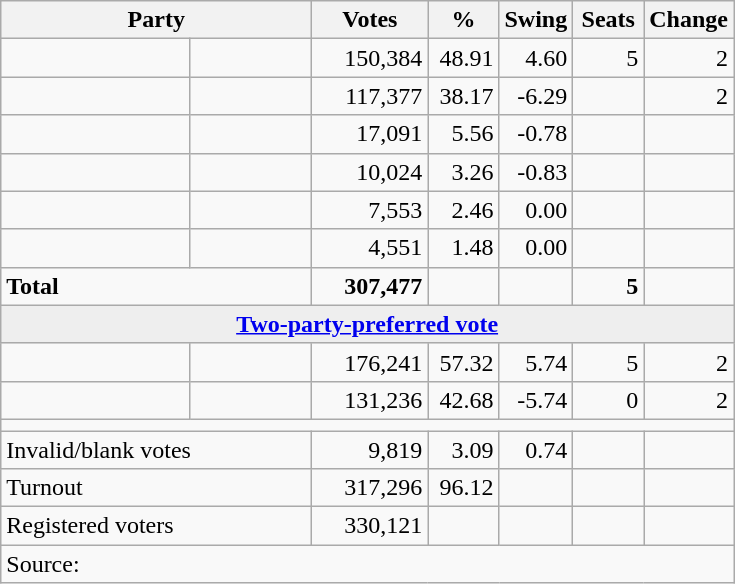<table class="wikitable">
<tr>
<th colspan=2 style="width:200px"><strong>Party</strong></th>
<th style="width:70px; text-align:center;"><strong>Votes</strong></th>
<th style="width:40px; text-align:center;"><strong>%</strong></th>
<th style="width:40px; text-align:center;"><strong>Swing</strong></th>
<th style="width:40px; text-align:center;"><strong>Seats</strong></th>
<th style="width:40px; text-align:center;"><strong>Change</strong></th>
</tr>
<tr>
<td> </td>
<td></td>
<td align=right>150,384</td>
<td align=right>48.91</td>
<td align=right>4.60</td>
<td align=right>5</td>
<td align=right> 2</td>
</tr>
<tr>
<td> </td>
<td></td>
<td align=right>117,377</td>
<td align=right>38.17</td>
<td align=right>-6.29</td>
<td align=right></td>
<td align=right> 2</td>
</tr>
<tr>
<td> </td>
<td></td>
<td align=right>17,091</td>
<td align=right>5.56</td>
<td align=right>-0.78</td>
<td align=right></td>
<td align=right></td>
</tr>
<tr>
<td> </td>
<td></td>
<td align=right>10,024</td>
<td align=right>3.26</td>
<td align=right>-0.83</td>
<td align=right></td>
<td align=right></td>
</tr>
<tr>
<td> </td>
<td></td>
<td align=right>7,553</td>
<td align=right>2.46</td>
<td align=right>0.00</td>
<td align=right></td>
<td align=right></td>
</tr>
<tr>
<td> </td>
<td></td>
<td align=right>4,551</td>
<td align=right>1.48</td>
<td align=right>0.00</td>
<td align=right></td>
<td align=right></td>
</tr>
<tr>
<td colspan=2 align="left"><strong>Total</strong></td>
<td align=right><strong>307,477</strong></td>
<td align=right></td>
<td align=right></td>
<td align=right><strong>5</strong></td>
<td align=right></td>
</tr>
<tr>
<td colspan=7 style="text-align:center; background:#eee;"><strong><a href='#'>Two-party-preferred vote</a></strong></td>
</tr>
<tr>
<td> </td>
<td></td>
<td align=right>176,241</td>
<td align=right>57.32</td>
<td align=right>5.74</td>
<td align=right>5</td>
<td align=right> 2</td>
</tr>
<tr>
<td> </td>
<td></td>
<td align=right>131,236</td>
<td align=right>42.68</td>
<td align=right>-5.74</td>
<td align=right>0</td>
<td align=right> 2</td>
</tr>
<tr>
<td colspan=7></td>
</tr>
<tr>
<td colspan=2 style="text-align:left;">Invalid/blank votes</td>
<td align=right>9,819</td>
<td align=right>3.09</td>
<td align=right>0.74</td>
<td></td>
<td></td>
</tr>
<tr>
<td colspan=2 style="text-align:left;">Turnout</td>
<td align=right>317,296</td>
<td align=right>96.12</td>
<td></td>
<td></td>
<td></td>
</tr>
<tr>
<td colspan=2 style="text-align:left;">Registered voters</td>
<td align=right>330,121</td>
<td></td>
<td></td>
<td></td>
<td></td>
</tr>
<tr>
<td colspan=7 align="left">Source: </td>
</tr>
</table>
